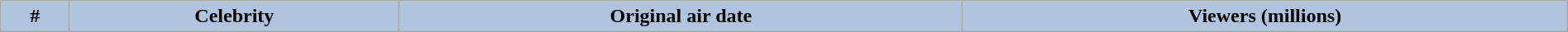<table class="wikitable plainrowheaders sortable" style="width:100%; margin:auto; background:#fff;">
<tr style="background:#b0c4de;">
<th scope="col" style="background:#b0c4de; width:3em;">#</th>
<th scope="col" style="background:#b0c4de;">Celebrity</th>
<th scope="col" style="background:#b0c4de;">Original air date</th>
<th scope="col" style="background:#b0c4de;">Viewers (millions)<br>






</th>
</tr>
</table>
